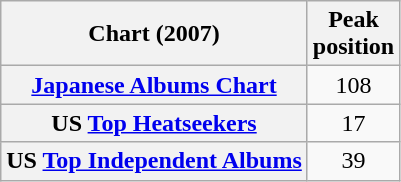<table class="wikitable sortable plainrowheaders">
<tr>
<th scope="col">Chart (2007)</th>
<th scope="col">Peak<br>position</th>
</tr>
<tr>
<th scope="row"><a href='#'>Japanese Albums Chart</a></th>
<td align="center">108</td>
</tr>
<tr>
<th scope="row">US <a href='#'>Top Heatseekers</a></th>
<td align="center">17</td>
</tr>
<tr>
<th scope="row">US <a href='#'>Top Independent Albums</a></th>
<td align="center">39</td>
</tr>
</table>
